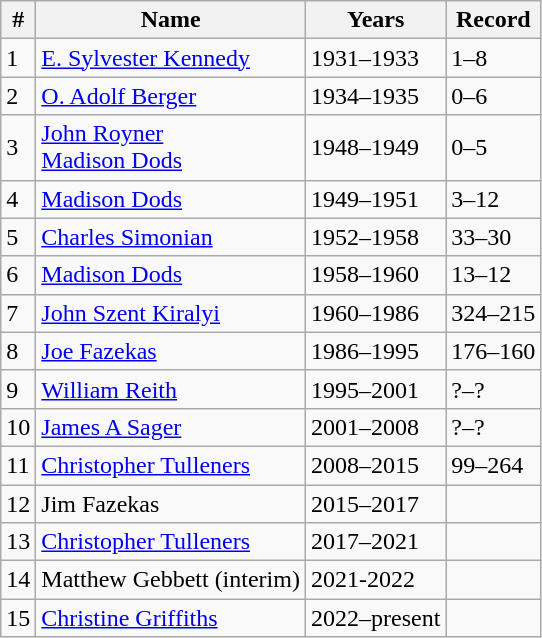<table class="wikitable">
<tr>
<th>#</th>
<th>Name</th>
<th>Years</th>
<th>Record</th>
</tr>
<tr>
<td>1</td>
<td><a href='#'>E. Sylvester Kennedy</a></td>
<td>1931–1933</td>
<td>1–8</td>
</tr>
<tr>
<td>2</td>
<td><a href='#'>O. Adolf Berger</a></td>
<td>1934–1935</td>
<td>0–6</td>
</tr>
<tr>
<td>3</td>
<td><a href='#'>John Royner</a><br><a href='#'>Madison Dods</a></td>
<td>1948–1949</td>
<td>0–5</td>
</tr>
<tr>
<td>4</td>
<td><a href='#'>Madison Dods</a></td>
<td>1949–1951</td>
<td>3–12</td>
</tr>
<tr>
<td>5</td>
<td><a href='#'>Charles Simonian</a></td>
<td>1952–1958</td>
<td>33–30</td>
</tr>
<tr>
<td>6</td>
<td><a href='#'>Madison Dods</a></td>
<td>1958–1960</td>
<td>13–12</td>
</tr>
<tr>
<td>7</td>
<td><a href='#'>John Szent Kiralyi</a></td>
<td>1960–1986</td>
<td>324–215</td>
</tr>
<tr>
<td>8</td>
<td><a href='#'>Joe Fazekas</a></td>
<td>1986–1995</td>
<td>176–160</td>
</tr>
<tr>
<td>9</td>
<td><a href='#'>William Reith</a></td>
<td>1995–2001</td>
<td>?–?</td>
</tr>
<tr>
<td>10</td>
<td><a href='#'>James A Sager</a></td>
<td>2001–2008</td>
<td>?–?</td>
</tr>
<tr>
<td>11</td>
<td><a href='#'>Christopher Tulleners</a></td>
<td>2008–2015</td>
<td>99–264</td>
</tr>
<tr>
<td>12</td>
<td>Jim Fazekas</td>
<td>2015–2017</td>
<td></td>
</tr>
<tr>
<td>13</td>
<td><a href='#'>Christopher Tulleners</a></td>
<td>2017–2021</td>
<td></td>
</tr>
<tr>
<td>14</td>
<td>Matthew Gebbett (interim)</td>
<td>2021-2022</td>
<td></td>
</tr>
<tr>
<td>15</td>
<td><a href='#'>Christine Griffiths</a></td>
<td>2022–present</td>
<td></td>
</tr>
</table>
